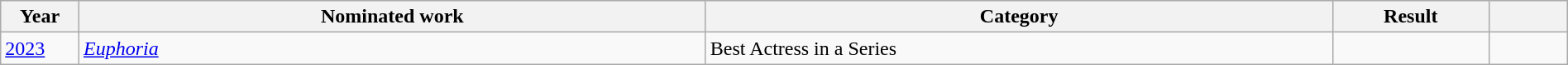<table class="wikitable plainrowheaders" style="width:100%;">
<tr>
<th scope="col" style="width:5%;">Year</th>
<th scope="col" style="width:40%;">Nominated work</th>
<th scope="col" style="width:40%;">Category</th>
<th scope="col" style="width:10%;">Result</th>
<th scope="col" style="width:5%;"></th>
</tr>
<tr>
<td><a href='#'>2023</a></td>
<td><em><a href='#'>Euphoria</a></em></td>
<td>Best Actress in a Series</td>
<td></td>
<td style="text-align:center;"></td>
</tr>
</table>
